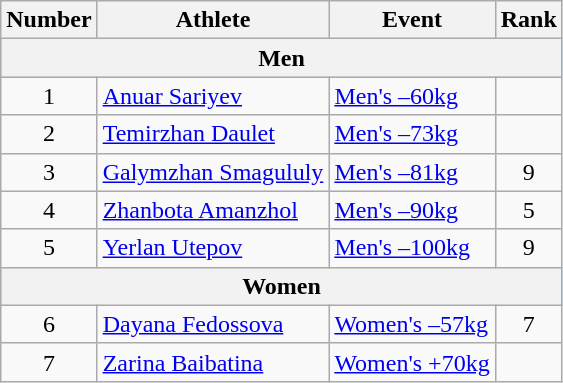<table class="wikitable" style="font-size:100%">
<tr>
<th>Number</th>
<th>Athlete</th>
<th>Event</th>
<th>Rank</th>
</tr>
<tr style="background:#9acdff;">
<th colspan=4>Men</th>
</tr>
<tr align=center>
<td>1</td>
<td align=left><a href='#'>Anuar Sariyev</a></td>
<td align=left><a href='#'>Men's –60kg</a></td>
<td></td>
</tr>
<tr align=center>
<td>2</td>
<td align=left><a href='#'>Temirzhan Daulet</a></td>
<td align=left><a href='#'>Men's –73kg</a></td>
<td></td>
</tr>
<tr align=center>
<td>3</td>
<td align=left><a href='#'>Galymzhan Smagululy</a></td>
<td align=left><a href='#'>Men's –81kg</a></td>
<td>9</td>
</tr>
<tr align=center>
<td>4</td>
<td align=left><a href='#'>Zhanbota Amanzhol</a></td>
<td align=left><a href='#'>Men's –90kg</a></td>
<td>5</td>
</tr>
<tr align=center>
<td>5</td>
<td align=left><a href='#'>Yerlan Utepov</a></td>
<td align=left><a href='#'>Men's –100kg</a></td>
<td>9</td>
</tr>
<tr style="background:#9acdff;">
<th colspan=4>Women</th>
</tr>
<tr align=center>
<td>6</td>
<td align=left><a href='#'>Dayana Fedossova</a></td>
<td align=left><a href='#'>Women's –57kg</a></td>
<td>7</td>
</tr>
<tr align=center>
<td>7</td>
<td align=left><a href='#'>Zarina Baibatina</a></td>
<td align=left><a href='#'>Women's +70kg</a></td>
<td></td>
</tr>
</table>
